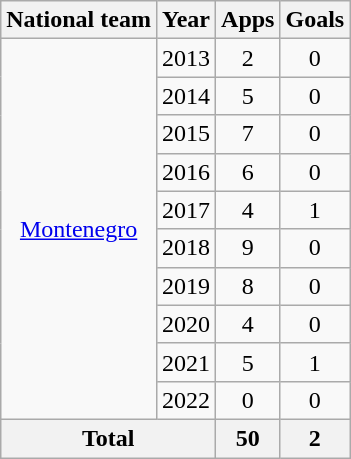<table class="wikitable" style="text-align:center">
<tr>
<th>National team</th>
<th>Year</th>
<th>Apps</th>
<th>Goals</th>
</tr>
<tr>
<td rowspan="10"><a href='#'>Montenegro</a></td>
<td>2013</td>
<td>2</td>
<td>0</td>
</tr>
<tr>
<td>2014</td>
<td>5</td>
<td>0</td>
</tr>
<tr>
<td>2015</td>
<td>7</td>
<td>0</td>
</tr>
<tr>
<td>2016</td>
<td>6</td>
<td>0</td>
</tr>
<tr>
<td>2017</td>
<td>4</td>
<td>1</td>
</tr>
<tr>
<td>2018</td>
<td>9</td>
<td>0</td>
</tr>
<tr>
<td>2019</td>
<td>8</td>
<td>0</td>
</tr>
<tr>
<td>2020</td>
<td>4</td>
<td>0</td>
</tr>
<tr>
<td>2021</td>
<td>5</td>
<td>1</td>
</tr>
<tr>
<td>2022</td>
<td>0</td>
<td>0</td>
</tr>
<tr>
<th colspan="2">Total</th>
<th>50</th>
<th>2</th>
</tr>
</table>
